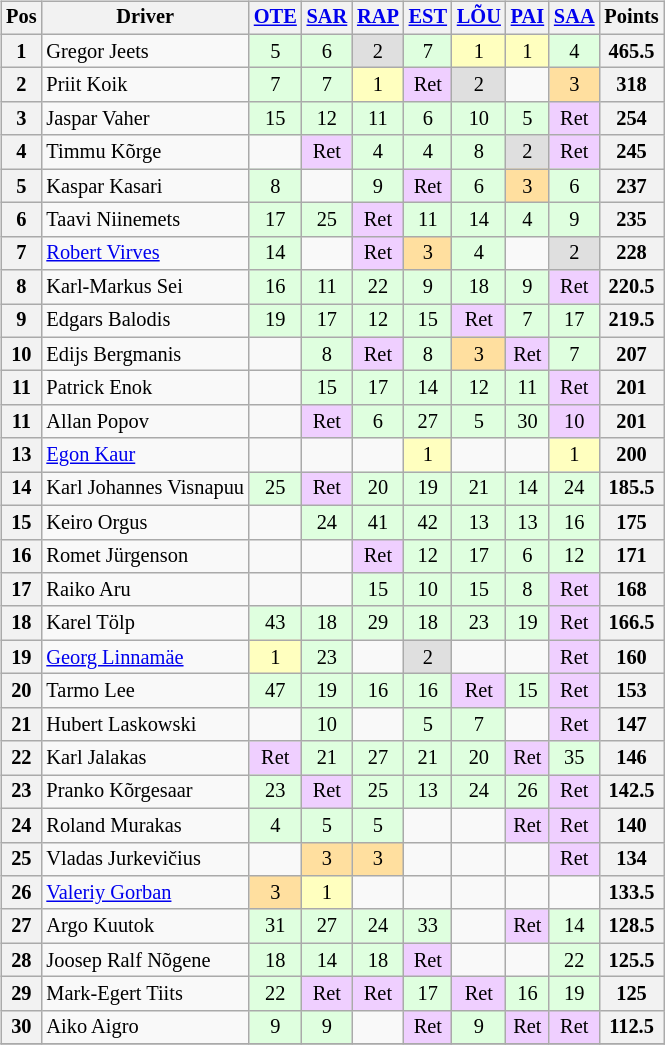<table>
<tr>
<td valign="top"><br><table class="wikitable" style="font-size: 85%; text-align: center">
<tr valign="top">
<th valign="middle">Pos</th>
<th valign="middle">Driver</th>
<th><a href='#'>OTE</a><br></th>
<th><a href='#'>SAR</a><br></th>
<th><a href='#'>RAP</a><br></th>
<th><a href='#'>EST</a><br></th>
<th><a href='#'>LÕU</a><br></th>
<th><a href='#'>PAI</a><br></th>
<th><a href='#'>SAA</a><br></th>
<th valign="middle">Points</th>
</tr>
<tr>
<th>1</th>
<td align=left> Gregor Jeets</td>
<td style="background:#DFFFDF;">5</td>
<td style="background:#DFFFDF;">6</td>
<td style="background:#DFDFDF;">2</td>
<td style="background:#DFFFDF;">7</td>
<td style="background:#FFFFBF;">1</td>
<td style="background:#FFFFBF;">1</td>
<td style="background:#DFFFDF;">4</td>
<th>465.5</th>
</tr>
<tr>
<th>2</th>
<td align="left"> Priit Koik</td>
<td style="background:#DFFFDF;">7</td>
<td style="background:#DFFFDF;">7</td>
<td style="background:#FFFFBF;">1</td>
<td style="background:#EFCFFF;">Ret</td>
<td style="background:#DFDFDF;">2</td>
<td></td>
<td style="background:#FFDF9F;">3</td>
<th>318</th>
</tr>
<tr>
<th>3</th>
<td align="left"> Jaspar Vaher</td>
<td style="background:#DFFFDF;">15</td>
<td style="background:#DFFFDF;">12</td>
<td style="background:#DFFFDF;">11</td>
<td style="background:#DFFFDF;">6</td>
<td style="background:#DFFFDF;">10</td>
<td style="background:#DFFFDF;">5</td>
<td style="background:#EFCFFF;">Ret</td>
<th>254</th>
</tr>
<tr>
<th>4</th>
<td align="left"> Timmu Kõrge</td>
<td></td>
<td style="background:#EFCFFF;">Ret</td>
<td style="background:#DFFFDF;">4</td>
<td style="background:#DFFFDF;">4</td>
<td style="background:#DFFFDF;">8</td>
<td style="background:#DFDFDF;">2</td>
<td style="background:#EFCFFF;">Ret</td>
<th>245</th>
</tr>
<tr>
<th>5</th>
<td align="left"> Kaspar Kasari</td>
<td style="background:#DFFFDF;">8</td>
<td></td>
<td style="background:#DFFFDF;">9</td>
<td style="background:#EFCFFF;">Ret</td>
<td style="background:#DFFFDF;">6</td>
<td style="background:#FFDF9F;">3</td>
<td style="background:#DFFFDF;">6</td>
<th>237</th>
</tr>
<tr>
<th>6</th>
<td align="left"> Taavi Niinemets</td>
<td style="background:#DFFFDF;">17</td>
<td style="background:#DFFFDF;">25</td>
<td style="background:#EFCFFF;">Ret</td>
<td style="background:#DFFFDF;">11</td>
<td style="background:#DFFFDF;">14</td>
<td style="background:#DFFFDF;">4</td>
<td style="background:#DFFFDF;">9</td>
<th>235</th>
</tr>
<tr>
<th>7</th>
<td align="left"> <a href='#'>Robert Virves</a></td>
<td style="background:#DFFFDF;">14</td>
<td></td>
<td style="background:#EFCFFF;">Ret</td>
<td style="background:#FFDF9F;">3</td>
<td style="background:#DFFFDF;">4</td>
<td></td>
<td style="background:#DFDFDF;">2</td>
<th>228</th>
</tr>
<tr>
<th>8</th>
<td align="left"> Karl-Markus Sei</td>
<td style="background:#DFFFDF;">16</td>
<td style="background:#DFFFDF;">11</td>
<td style="background:#DFFFDF;">22</td>
<td style="background:#DFFFDF;">9</td>
<td style="background:#DFFFDF;">18</td>
<td style="background:#DFFFDF;">9</td>
<td style="background:#EFCFFF;">Ret</td>
<th>220.5</th>
</tr>
<tr>
<th>9</th>
<td align="left"> Edgars Balodis</td>
<td style="background:#DFFFDF;">19</td>
<td style="background:#DFFFDF;">17</td>
<td style="background:#DFFFDF;">12</td>
<td style="background:#DFFFDF;">15</td>
<td style="background:#EFCFFF;">Ret</td>
<td style="background:#DFFFDF;">7</td>
<td style="background:#DFFFDF;">17</td>
<th>219.5</th>
</tr>
<tr>
<th>10</th>
<td align="left"> Edijs Bergmanis</td>
<td></td>
<td style="background:#DFFFDF;">8</td>
<td style="background:#EFCFFF;">Ret</td>
<td style="background:#DFFFDF;">8</td>
<td style="background:#FFDF9F;">3</td>
<td style="background:#EFCFFF;">Ret</td>
<td style="background:#DFFFDF;">7</td>
<th>207</th>
</tr>
<tr>
<th>11</th>
<td align="left"> Patrick Enok</td>
<td></td>
<td style="background:#DFFFDF;">15</td>
<td style="background:#DFFFDF;">17</td>
<td style="background:#DFFFDF;">14</td>
<td style="background:#DFFFDF;">12</td>
<td style="background:#DFFFDF;">11</td>
<td style="background:#EFCFFF;">Ret</td>
<th>201</th>
</tr>
<tr>
<th>11</th>
<td align="left"> Allan Popov</td>
<td></td>
<td style="background:#EFCFFF;">Ret</td>
<td style="background:#DFFFDF;">6</td>
<td style="background:#DFFFDF;">27</td>
<td style="background:#DFFFDF;">5</td>
<td style="background:#DFFFDF;">30</td>
<td style="background:#EFCFFF;">10</td>
<th>201</th>
</tr>
<tr>
<th>13</th>
<td align="left"> <a href='#'>Egon Kaur</a></td>
<td></td>
<td></td>
<td></td>
<td style="background:#FFFFBF;">1</td>
<td></td>
<td></td>
<td style="background:#FFFFBF;">1</td>
<th>200</th>
</tr>
<tr>
<th>14</th>
<td align="left"> Karl Johannes Visnapuu</td>
<td style="background:#DFFFDF;">25</td>
<td style="background:#EFCFFF;">Ret</td>
<td style="background:#DFFFDF;">20</td>
<td style="background:#DFFFDF;">19</td>
<td style="background:#DFFFDF;">21</td>
<td style="background:#DFFFDF;">14</td>
<td style="background:#DFFFDF;">24</td>
<th>185.5</th>
</tr>
<tr>
<th>15</th>
<td align="left"> Keiro Orgus</td>
<td></td>
<td style="background:#DFFFDF;">24</td>
<td style="background:#DFFFDF;">41</td>
<td style="background:#DFFFDF;">42</td>
<td style="background:#DFFFDF;">13</td>
<td style="background:#DFFFDF;">13</td>
<td style="background:#DFFFDF;">16</td>
<th>175</th>
</tr>
<tr>
<th>16</th>
<td align="left"> Romet Jürgenson</td>
<td></td>
<td></td>
<td style="background:#EFCFFF;">Ret</td>
<td style="background:#DFFFDF;">12</td>
<td style="background:#DFFFDF;">17</td>
<td style="background:#DFFFDF;">6</td>
<td style="background:#DFFFDF;">12</td>
<th>171</th>
</tr>
<tr>
<th>17</th>
<td align="left"> Raiko Aru</td>
<td></td>
<td></td>
<td style="background:#DFFFDF;">15</td>
<td style="background:#DFFFDF;">10</td>
<td style="background:#DFFFDF;">15</td>
<td style="background:#DFFFDF;">8</td>
<td style="background:#EFCFFF;">Ret</td>
<th>168</th>
</tr>
<tr>
<th>18</th>
<td align="left"> Karel Tölp</td>
<td style="background:#DFFFDF;">43</td>
<td style="background:#DFFFDF;">18</td>
<td style="background:#DFFFDF;">29</td>
<td style="background:#DFFFDF;">18</td>
<td style="background:#DFFFDF;">23</td>
<td style="background:#DFFFDF;">19</td>
<td style="background:#EFCFFF;">Ret</td>
<th>166.5</th>
</tr>
<tr>
<th>19</th>
<td align="left"> <a href='#'>Georg Linnamäe</a></td>
<td style="background:#FFFFBF;">1</td>
<td style="background:#DFFFDF;">23</td>
<td></td>
<td style="background:#DFDFDF;">2</td>
<td></td>
<td></td>
<td style="background:#EFCFFF;">Ret</td>
<th>160</th>
</tr>
<tr>
<th>20</th>
<td align="left"> Tarmo Lee</td>
<td style="background:#DFFFDF;">47</td>
<td style="background:#DFFFDF;">19</td>
<td style="background:#DFFFDF;">16</td>
<td style="background:#DFFFDF;">16</td>
<td style="background:#EFCFFF;">Ret</td>
<td style="background:#DFFFDF;">15</td>
<td style="background:#EFCFFF;">Ret</td>
<th>153</th>
</tr>
<tr>
<th>21</th>
<td align="left"> Hubert Laskowski</td>
<td></td>
<td style="background:#DFFFDF;">10</td>
<td></td>
<td style="background:#DFFFDF;">5</td>
<td style="background:#DFFFDF;">7</td>
<td></td>
<td style="background:#EFCFFF;">Ret</td>
<th>147</th>
</tr>
<tr>
<th>22</th>
<td align="left"> Karl Jalakas</td>
<td style="background:#EFCFFF;">Ret</td>
<td style="background:#DFFFDF;">21</td>
<td style="background:#DFFFDF;">27</td>
<td style="background:#DFFFDF;">21</td>
<td style="background:#DFFFDF;">20</td>
<td style="background:#EFCFFF;">Ret</td>
<td style="background:#DFFFDF;">35</td>
<th>146</th>
</tr>
<tr>
<th>23</th>
<td align="left"> Pranko Kõrgesaar</td>
<td style="background:#DFFFDF;">23</td>
<td style="background:#EFCFFF;">Ret</td>
<td style="background:#DFFFDF;">25</td>
<td style="background:#DFFFDF;">13</td>
<td style="background:#DFFFDF;">24</td>
<td style="background:#DFFFDF;">26</td>
<td style="background:#EFCFFF;">Ret</td>
<th>142.5</th>
</tr>
<tr>
<th>24</th>
<td align="left"> Roland Murakas</td>
<td style="background:#DFFFDF;">4</td>
<td style="background:#DFFFDF;">5</td>
<td style="background:#DFFFDF;">5</td>
<td></td>
<td></td>
<td style="background:#EFCFFF;">Ret</td>
<td style="background:#EFCFFF;">Ret</td>
<th>140</th>
</tr>
<tr>
<th>25</th>
<td align="left"> Vladas Jurkevičius</td>
<td></td>
<td style="background:#FFDF9F;">3</td>
<td style="background:#FFDF9F;">3</td>
<td></td>
<td></td>
<td></td>
<td style="background:#EFCFFF;">Ret</td>
<th>134</th>
</tr>
<tr>
<th>26</th>
<td align="left"> <a href='#'>Valeriy Gorban</a></td>
<td style="background:#FFDF9F;">3</td>
<td style="background:#FFFFBF;">1</td>
<td></td>
<td></td>
<td></td>
<td></td>
<td></td>
<th>133.5</th>
</tr>
<tr>
<th>27</th>
<td align="left"> Argo Kuutok</td>
<td style="background:#DFFFDF;">31</td>
<td style="background:#DFFFDF;">27</td>
<td style="background:#DFFFDF;">24</td>
<td style="background:#DFFFDF;">33</td>
<td></td>
<td style="background:#EFCFFF;">Ret</td>
<td style="background:#DFFFDF;">14</td>
<th>128.5</th>
</tr>
<tr>
<th>28</th>
<td align="left"> Joosep Ralf Nõgene</td>
<td style="background:#DFFFDF;">18</td>
<td style="background:#DFFFDF;">14</td>
<td style="background:#DFFFDF;">18</td>
<td style="background:#EFCFFF;">Ret</td>
<td></td>
<td></td>
<td style="background:#DFFFDF;">22</td>
<th>125.5</th>
</tr>
<tr>
<th>29</th>
<td align="left"> Mark-Egert Tiits</td>
<td style="background:#DFFFDF;">22</td>
<td style="background:#EFCFFF;">Ret</td>
<td style="background:#EFCFFF;">Ret</td>
<td style="background:#DFFFDF;">17</td>
<td style="background:#EFCFFF;">Ret</td>
<td style="background:#DFFFDF;">16</td>
<td style="background:#DFFFDF;">19</td>
<th>125</th>
</tr>
<tr>
<th>30</th>
<td align="left"> Aiko Aigro</td>
<td style="background:#DFFFDF;">9</td>
<td style="background:#DFFFDF;">9</td>
<td></td>
<td style="background:#EFCFFF;">Ret</td>
<td style="background:#DFFFDF;">9</td>
<td style="background:#EFCFFF;">Ret</td>
<td style="background:#EFCFFF;">Ret</td>
<th>112.5</th>
</tr>
<tr>
</tr>
</table>
</td>
</tr>
</table>
